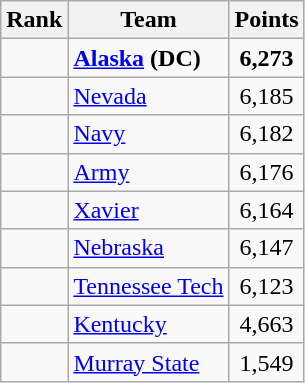<table class="wikitable sortable" style="text-align:center">
<tr>
<th>Rank</th>
<th>Team</th>
<th>Points</th>
</tr>
<tr>
<td></td>
<td align=left><strong><a href='#'>Alaska</a></strong> <strong>(DC)</strong></td>
<td><strong>6,273</strong></td>
</tr>
<tr>
<td></td>
<td align=left><a href='#'>Nevada</a></td>
<td>6,185</td>
</tr>
<tr>
<td></td>
<td align=left><a href='#'>Navy</a></td>
<td>6,182</td>
</tr>
<tr>
<td></td>
<td align=left><a href='#'>Army</a></td>
<td>6,176</td>
</tr>
<tr>
<td></td>
<td align=left><a href='#'>Xavier</a></td>
<td>6,164</td>
</tr>
<tr>
<td></td>
<td align=left><a href='#'>Nebraska</a></td>
<td>6,147</td>
</tr>
<tr>
<td></td>
<td align=left><a href='#'>Tennessee Tech</a></td>
<td>6,123</td>
</tr>
<tr>
<td></td>
<td align=left><a href='#'>Kentucky</a></td>
<td>4,663</td>
</tr>
<tr>
<td></td>
<td align=left><a href='#'>Murray State</a></td>
<td>1,549</td>
</tr>
</table>
